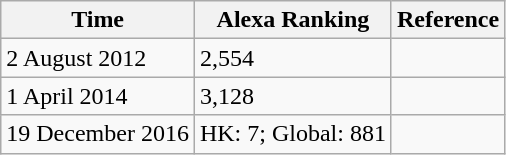<table class="wikitable">
<tr>
<th>Time</th>
<th>Alexa Ranking</th>
<th>Reference</th>
</tr>
<tr>
<td>2 August 2012</td>
<td> 2,554</td>
<td></td>
</tr>
<tr>
<td>1 April 2014</td>
<td> 3,128</td>
<td></td>
</tr>
<tr>
<td>19 December 2016</td>
<td> HK: 7; Global: 881</td>
<td></td>
</tr>
</table>
